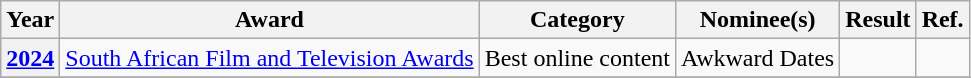<table class="wikitable sortable">
<tr>
<th>Year</th>
<th>Award</th>
<th>Category</th>
<th>Nominee(s)</th>
<th>Result</th>
<th><abbr>Ref.</abbr></th>
</tr>
<tr>
<th><a href='#'>2024</a></th>
<td><a href='#'>South African Film and Television Awards</a></td>
<td>Best online content</td>
<td>Awkward Dates</td>
<td></td>
<td></td>
</tr>
<tr>
</tr>
</table>
